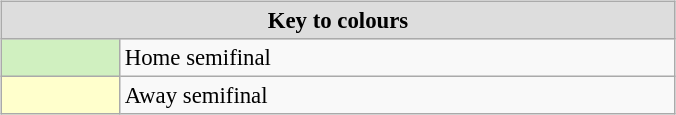<table width="450" class="wikitable" style="float:left; font-size:95%; margin-left:15px;">
<tr>
<td style="text-align:center" bgcolor="#dddddd" colspan="2" cellpadding="0" cellspacing="0"><strong>Key to colours</strong></td>
</tr>
<tr>
<td style="background: #d0f0c0;">    </td>
<td>Home semifinal</td>
</tr>
<tr>
<td style="background: #ffc;">    </td>
<td>Away semifinal</td>
</tr>
</table>
